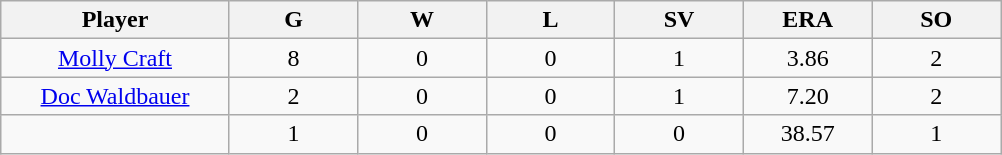<table class="wikitable sortable">
<tr>
<th bgcolor="#DDDDFF" width="16%">Player</th>
<th bgcolor="#DDDDFF" width="9%">G</th>
<th bgcolor="#DDDDFF" width="9%">W</th>
<th bgcolor="#DDDDFF" width="9%">L</th>
<th bgcolor="#DDDDFF" width="9%">SV</th>
<th bgcolor="#DDDDFF" width="9%">ERA</th>
<th bgcolor="#DDDDFF" width="9%">SO</th>
</tr>
<tr align="center">
<td><a href='#'>Molly Craft</a></td>
<td>8</td>
<td>0</td>
<td>0</td>
<td>1</td>
<td>3.86</td>
<td>2</td>
</tr>
<tr align="center">
<td><a href='#'>Doc Waldbauer</a></td>
<td>2</td>
<td>0</td>
<td>0</td>
<td>1</td>
<td>7.20</td>
<td>2</td>
</tr>
<tr align="center">
<td></td>
<td>1</td>
<td>0</td>
<td>0</td>
<td>0</td>
<td>38.57</td>
<td>1</td>
</tr>
</table>
